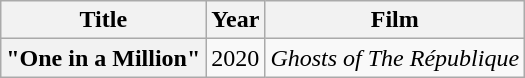<table class="wikitable plainrowheaders">
<tr>
<th scope="col">Title</th>
<th scope="col">Year</th>
<th scope="col">Film</th>
</tr>
<tr>
<th scope="row">"One in a Million"</th>
<td>2020</td>
<td><em>Ghosts of The République</em></td>
</tr>
</table>
